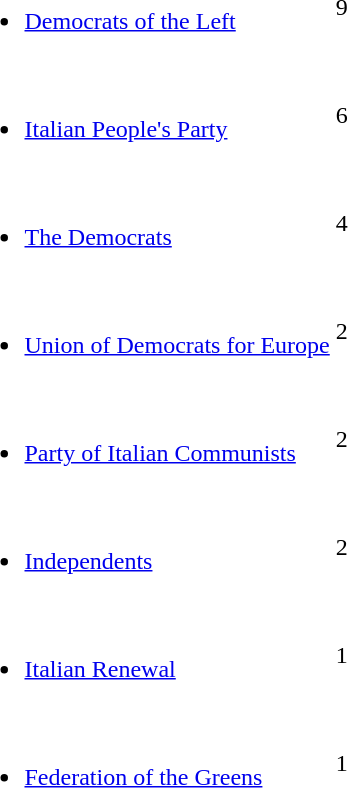<table>
<tr>
<td><br><ul><li><a href='#'>Democrats of the Left</a></li></ul></td>
<td><div>9</div></td>
</tr>
<tr>
<td><br><ul><li><a href='#'>Italian People's Party</a></li></ul></td>
<td><div>6</div></td>
</tr>
<tr>
<td><br><ul><li><a href='#'>The Democrats</a></li></ul></td>
<td><div>4</div></td>
</tr>
<tr>
<td><br><ul><li><a href='#'>Union of Democrats for Europe</a></li></ul></td>
<td><div>2</div></td>
</tr>
<tr>
<td><br><ul><li><a href='#'>Party of Italian Communists</a></li></ul></td>
<td><div>2</div></td>
</tr>
<tr>
<td><br><ul><li><a href='#'>Independents</a></li></ul></td>
<td><div>2</div></td>
</tr>
<tr>
<td><br><ul><li><a href='#'>Italian Renewal</a></li></ul></td>
<td><div>1</div></td>
</tr>
<tr>
<td><br><ul><li><a href='#'>Federation of the Greens</a></li></ul></td>
<td><div>1</div></td>
</tr>
</table>
